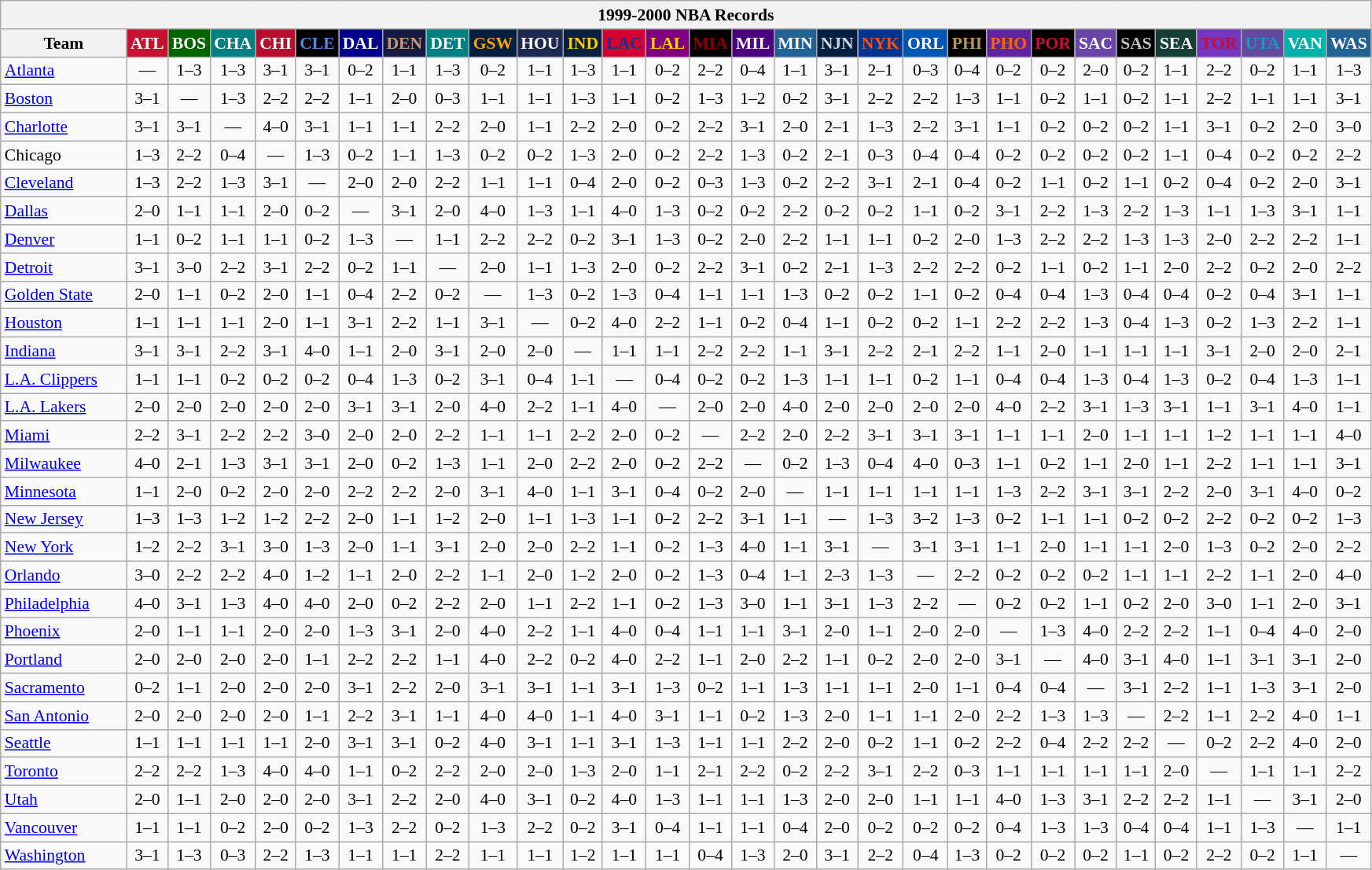<table class="wikitable" style="font-size:90%; text-align:center;">
<tr>
<th colspan=30>1999-2000 NBA Records</th>
</tr>
<tr>
<th width=100>Team</th>
<th style="background:#CA102F;color:#FFFFFF;width=35">ATL</th>
<th style="background:#006400;color:#FFFFFF;width=35">BOS</th>
<th style="background:#008080;color:#FFFFFF;width=35">CHA</th>
<th style="background:#BA0C2F;color:#FFFFFF;width=35">CHI</th>
<th style="background:#000000;color:#5787DC;width=35">CLE</th>
<th style="background:#00008B;color:#FFFFFF;width=35">DAL</th>
<th style="background:#141A44;color:#C69966;width=35">DEN</th>
<th style="background:#008080;color:#FFFFFF;width=35">DET</th>
<th style="background:#031E41;color:#FEA302;width=35">GSW</th>
<th style="background:#1D2951;color:#FFFFFF;width=35">HOU</th>
<th style="background:#081F3F;color:#FDCC04;width=35">IND</th>
<th style="background:#D40032;color:#1A2E8B;width=35">LAC</th>
<th style="background:#800080;color:#FFD700;width=35">LAL</th>
<th style="background:#000000;color:#8B0000;width=35">MIA</th>
<th style="background:#4B0082;color:#FFFFFF;width=35">MIL</th>
<th style="background:#236192;color:#FFFFFF;width=35">MIN</th>
<th style="background:#031E41;color:#CED5DD;width=35">NJN</th>
<th style="background:#003593;color:#FF4F03;width=35">NYK</th>
<th style="background:#0056B5;color:#FFFFFF;width=35">ORL</th>
<th style="background:#000000;color:#BB9754;width=35">PHI</th>
<th style="background:#5F24A0;color:#FF6303;width=35">PHO</th>
<th style="background:#000000;color:#C90F2E;width=35">POR</th>
<th style="background:#6846A8;color:#FFFFFF;width=35">SAC</th>
<th style="background:#000000;color:#C0C0C0;width=35">SAS</th>
<th style="background:#173F36;color:#FFFFFF;width=35">SEA</th>
<th style="background:#7436BF;color:#BE0F34;width=35">TOR</th>
<th style="background:#644A9C;color:#149BC7;width=35">UTA</th>
<th style="background:#00B2AA;color:#FFFFFF;width=35">VAN</th>
<th style="background:#236192;color:#FFFFFF;width=35">WAS</th>
</tr>
<tr>
<td style="text-align:left;"><a href='#'>Atlanta</a></td>
<td>—</td>
<td>1–3</td>
<td>1–3</td>
<td>3–1</td>
<td>3–1</td>
<td>0–2</td>
<td>1–1</td>
<td>1–3</td>
<td>0–2</td>
<td>1–1</td>
<td>1–3</td>
<td>1–1</td>
<td>0–2</td>
<td>2–2</td>
<td>0–4</td>
<td>1–1</td>
<td>3–1</td>
<td>2–1</td>
<td>0–3</td>
<td>0–4</td>
<td>0–2</td>
<td>0–2</td>
<td>2–0</td>
<td>0–2</td>
<td>1–1</td>
<td>2–2</td>
<td>0–2</td>
<td>1–1</td>
<td>1–3</td>
</tr>
<tr>
<td style="text-align:left;"><a href='#'>Boston</a></td>
<td>3–1</td>
<td>—</td>
<td>1–3</td>
<td>2–2</td>
<td>2–2</td>
<td>1–1</td>
<td>2–0</td>
<td>0–3</td>
<td>1–1</td>
<td>1–1</td>
<td>1–3</td>
<td>1–1</td>
<td>0–2</td>
<td>1–3</td>
<td>1–2</td>
<td>0–2</td>
<td>3–1</td>
<td>2–2</td>
<td>2–2</td>
<td>1–3</td>
<td>1–1</td>
<td>0–2</td>
<td>1–1</td>
<td>0–2</td>
<td>1–1</td>
<td>2–2</td>
<td>1–1</td>
<td>1–1</td>
<td>3–1</td>
</tr>
<tr>
<td style="text-align:left;"><a href='#'>Charlotte</a></td>
<td>3–1</td>
<td>3–1</td>
<td>—</td>
<td>4–0</td>
<td>3–1</td>
<td>1–1</td>
<td>1–1</td>
<td>2–2</td>
<td>2–0</td>
<td>1–1</td>
<td>2–2</td>
<td>2–0</td>
<td>0–2</td>
<td>2–2</td>
<td>3–1</td>
<td>2–0</td>
<td>2–1</td>
<td>1–3</td>
<td>2–2</td>
<td>3–1</td>
<td>1–1</td>
<td>0–2</td>
<td>0–2</td>
<td>0–2</td>
<td>1–1</td>
<td>3–1</td>
<td>0–2</td>
<td>2–0</td>
<td>3–0</td>
</tr>
<tr>
<td style="text-align:left;">Chicago</td>
<td>1–3</td>
<td>2–2</td>
<td>0–4</td>
<td>—</td>
<td>1–3</td>
<td>0–2</td>
<td>1–1</td>
<td>1–3</td>
<td>0–2</td>
<td>0–2</td>
<td>1–3</td>
<td>2–0</td>
<td>0–2</td>
<td>2–2</td>
<td>1–3</td>
<td>0–2</td>
<td>2–1</td>
<td>0–3</td>
<td>0–4</td>
<td>0–4</td>
<td>0–2</td>
<td>0–2</td>
<td>0–2</td>
<td>0–2</td>
<td>1–1</td>
<td>0–4</td>
<td>0–2</td>
<td>0–2</td>
<td>2–2</td>
</tr>
<tr>
<td style="text-align:left;"><a href='#'>Cleveland</a></td>
<td>1–3</td>
<td>2–2</td>
<td>1–3</td>
<td>3–1</td>
<td>—</td>
<td>2–0</td>
<td>2–0</td>
<td>2–2</td>
<td>1–1</td>
<td>1–1</td>
<td>0–4</td>
<td>2–0</td>
<td>0–2</td>
<td>0–3</td>
<td>1–3</td>
<td>0–2</td>
<td>2–2</td>
<td>3–1</td>
<td>2–1</td>
<td>0–4</td>
<td>0–2</td>
<td>1–1</td>
<td>0–2</td>
<td>1–1</td>
<td>0–2</td>
<td>0–4</td>
<td>0–2</td>
<td>2–0</td>
<td>3–1</td>
</tr>
<tr>
<td style="text-align:left;"><a href='#'>Dallas</a></td>
<td>2–0</td>
<td>1–1</td>
<td>1–1</td>
<td>2–0</td>
<td>0–2</td>
<td>—</td>
<td>3–1</td>
<td>2–0</td>
<td>4–0</td>
<td>1–3</td>
<td>1–1</td>
<td>4–0</td>
<td>1–3</td>
<td>0–2</td>
<td>0–2</td>
<td>2–2</td>
<td>0–2</td>
<td>0–2</td>
<td>1–1</td>
<td>0–2</td>
<td>3–1</td>
<td>2–2</td>
<td>1–3</td>
<td>2–2</td>
<td>1–3</td>
<td>1–1</td>
<td>1–3</td>
<td>3–1</td>
<td>1–1</td>
</tr>
<tr>
<td style="text-align:left;"><a href='#'>Denver</a></td>
<td>1–1</td>
<td>0–2</td>
<td>1–1</td>
<td>1–1</td>
<td>0–2</td>
<td>1–3</td>
<td>—</td>
<td>1–1</td>
<td>2–2</td>
<td>2–2</td>
<td>0–2</td>
<td>3–1</td>
<td>1–3</td>
<td>0–2</td>
<td>2–0</td>
<td>2–2</td>
<td>1–1</td>
<td>1–1</td>
<td>0–2</td>
<td>2–0</td>
<td>1–3</td>
<td>2–2</td>
<td>2–2</td>
<td>1–3</td>
<td>1–3</td>
<td>2–0</td>
<td>2–2</td>
<td>2–2</td>
<td>1–1</td>
</tr>
<tr>
<td style="text-align:left;"><a href='#'>Detroit</a></td>
<td>3–1</td>
<td>3–0</td>
<td>2–2</td>
<td>3–1</td>
<td>2–2</td>
<td>0–2</td>
<td>1–1</td>
<td>—</td>
<td>2–0</td>
<td>1–1</td>
<td>1–3</td>
<td>2–0</td>
<td>0–2</td>
<td>2–2</td>
<td>3–1</td>
<td>0–2</td>
<td>2–1</td>
<td>1–3</td>
<td>2–2</td>
<td>2–2</td>
<td>0–2</td>
<td>1–1</td>
<td>0–2</td>
<td>1–1</td>
<td>2–0</td>
<td>2–2</td>
<td>0–2</td>
<td>2–0</td>
<td>2–2</td>
</tr>
<tr>
<td style="text-align:left;"><a href='#'>Golden State</a></td>
<td>2–0</td>
<td>1–1</td>
<td>0–2</td>
<td>2–0</td>
<td>1–1</td>
<td>0–4</td>
<td>2–2</td>
<td>0–2</td>
<td>—</td>
<td>1–3</td>
<td>0–2</td>
<td>1–3</td>
<td>0–4</td>
<td>1–1</td>
<td>1–1</td>
<td>1–3</td>
<td>0–2</td>
<td>0–2</td>
<td>1–1</td>
<td>0–2</td>
<td>0–4</td>
<td>0–4</td>
<td>1–3</td>
<td>0–4</td>
<td>0–4</td>
<td>0–2</td>
<td>0–4</td>
<td>3–1</td>
<td>1–1</td>
</tr>
<tr>
<td style="text-align:left;"><a href='#'>Houston</a></td>
<td>1–1</td>
<td>1–1</td>
<td>1–1</td>
<td>2–0</td>
<td>1–1</td>
<td>3–1</td>
<td>2–2</td>
<td>1–1</td>
<td>3–1</td>
<td>—</td>
<td>0–2</td>
<td>4–0</td>
<td>2–2</td>
<td>1–1</td>
<td>0–2</td>
<td>0–4</td>
<td>1–1</td>
<td>0–2</td>
<td>0–2</td>
<td>1–1</td>
<td>2–2</td>
<td>2–2</td>
<td>1–3</td>
<td>0–4</td>
<td>1–3</td>
<td>0–2</td>
<td>1–3</td>
<td>2–2</td>
<td>1–1</td>
</tr>
<tr>
<td style="text-align:left;"><a href='#'>Indiana</a></td>
<td>3–1</td>
<td>3–1</td>
<td>2–2</td>
<td>3–1</td>
<td>4–0</td>
<td>1–1</td>
<td>2–0</td>
<td>3–1</td>
<td>2–0</td>
<td>2–0</td>
<td>—</td>
<td>1–1</td>
<td>1–1</td>
<td>2–2</td>
<td>2–2</td>
<td>1–1</td>
<td>3–1</td>
<td>2–2</td>
<td>2–1</td>
<td>2–2</td>
<td>1–1</td>
<td>2–0</td>
<td>1–1</td>
<td>1–1</td>
<td>1–1</td>
<td>3–1</td>
<td>2–0</td>
<td>2–0</td>
<td>2–1</td>
</tr>
<tr>
<td style="text-align:left;"><a href='#'>L.A. Clippers</a></td>
<td>1–1</td>
<td>1–1</td>
<td>0–2</td>
<td>0–2</td>
<td>0–2</td>
<td>0–4</td>
<td>1–3</td>
<td>0–2</td>
<td>3–1</td>
<td>0–4</td>
<td>1–1</td>
<td>—</td>
<td>0–4</td>
<td>0–2</td>
<td>0–2</td>
<td>1–3</td>
<td>1–1</td>
<td>1–1</td>
<td>0–2</td>
<td>1–1</td>
<td>0–4</td>
<td>0–4</td>
<td>1–3</td>
<td>0–4</td>
<td>1–3</td>
<td>0–2</td>
<td>0–4</td>
<td>1–3</td>
<td>1–1</td>
</tr>
<tr>
<td style="text-align:left;"><a href='#'>L.A. Lakers</a></td>
<td>2–0</td>
<td>2–0</td>
<td>2–0</td>
<td>2–0</td>
<td>2–0</td>
<td>3–1</td>
<td>3–1</td>
<td>2–0</td>
<td>4–0</td>
<td>2–2</td>
<td>1–1</td>
<td>4–0</td>
<td>—</td>
<td>2–0</td>
<td>2–0</td>
<td>4–0</td>
<td>2–0</td>
<td>2–0</td>
<td>2–0</td>
<td>2–0</td>
<td>4–0</td>
<td>2–2</td>
<td>3–1</td>
<td>1–3</td>
<td>3–1</td>
<td>1–1</td>
<td>3–1</td>
<td>4–0</td>
<td>1–1</td>
</tr>
<tr>
<td style="text-align:left;"><a href='#'>Miami</a></td>
<td>2–2</td>
<td>3–1</td>
<td>2–2</td>
<td>2–2</td>
<td>3–0</td>
<td>2–0</td>
<td>2–0</td>
<td>2–2</td>
<td>1–1</td>
<td>1–1</td>
<td>2–2</td>
<td>2–0</td>
<td>0–2</td>
<td>—</td>
<td>2–2</td>
<td>2–0</td>
<td>2–2</td>
<td>3–1</td>
<td>3–1</td>
<td>3–1</td>
<td>1–1</td>
<td>1–1</td>
<td>2–0</td>
<td>1–1</td>
<td>1–1</td>
<td>1–2</td>
<td>1–1</td>
<td>1–1</td>
<td>4–0</td>
</tr>
<tr>
<td style="text-align:left;"><a href='#'>Milwaukee</a></td>
<td>4–0</td>
<td>2–1</td>
<td>1–3</td>
<td>3–1</td>
<td>3–1</td>
<td>2–0</td>
<td>0–2</td>
<td>1–3</td>
<td>1–1</td>
<td>2–0</td>
<td>2–2</td>
<td>2–0</td>
<td>0–2</td>
<td>2–2</td>
<td>—</td>
<td>0–2</td>
<td>1–3</td>
<td>0–4</td>
<td>4–0</td>
<td>0–3</td>
<td>1–1</td>
<td>0–2</td>
<td>1–1</td>
<td>2–0</td>
<td>1–1</td>
<td>2–2</td>
<td>1–1</td>
<td>1–1</td>
<td>3–1</td>
</tr>
<tr>
<td style="text-align:left;"><a href='#'>Minnesota</a></td>
<td>1–1</td>
<td>2–0</td>
<td>0–2</td>
<td>2–0</td>
<td>2–0</td>
<td>2–2</td>
<td>2–2</td>
<td>2–0</td>
<td>3–1</td>
<td>4–0</td>
<td>1–1</td>
<td>3–1</td>
<td>0–4</td>
<td>0–2</td>
<td>2–0</td>
<td>—</td>
<td>1–1</td>
<td>1–1</td>
<td>1–1</td>
<td>1–1</td>
<td>1–3</td>
<td>2–2</td>
<td>3–1</td>
<td>3–1</td>
<td>2–2</td>
<td>2–0</td>
<td>3–1</td>
<td>4–0</td>
<td>0–2</td>
</tr>
<tr>
<td style="text-align:left;"><a href='#'>New Jersey</a></td>
<td>1–3</td>
<td>1–3</td>
<td>1–2</td>
<td>1–2</td>
<td>2–2</td>
<td>2–0</td>
<td>1–1</td>
<td>1–2</td>
<td>2–0</td>
<td>1–1</td>
<td>1–3</td>
<td>1–1</td>
<td>0–2</td>
<td>2–2</td>
<td>3–1</td>
<td>1–1</td>
<td>—</td>
<td>1–3</td>
<td>3–2</td>
<td>1–3</td>
<td>0–2</td>
<td>1–1</td>
<td>1–1</td>
<td>0–2</td>
<td>0–2</td>
<td>2–2</td>
<td>0–2</td>
<td>0–2</td>
<td>1–3</td>
</tr>
<tr>
<td style="text-align:left;"><a href='#'>New York</a></td>
<td>1–2</td>
<td>2–2</td>
<td>3–1</td>
<td>3–0</td>
<td>1–3</td>
<td>2–0</td>
<td>1–1</td>
<td>3–1</td>
<td>2–0</td>
<td>2–0</td>
<td>2–2</td>
<td>1–1</td>
<td>0–2</td>
<td>1–3</td>
<td>4–0</td>
<td>1–1</td>
<td>3–1</td>
<td>—</td>
<td>3–1</td>
<td>3–1</td>
<td>1–1</td>
<td>2–0</td>
<td>1–1</td>
<td>1–1</td>
<td>2–0</td>
<td>1–3</td>
<td>0–2</td>
<td>2–0</td>
<td>2–2</td>
</tr>
<tr>
<td style="text-align:left;"><a href='#'>Orlando</a></td>
<td>3–0</td>
<td>2–2</td>
<td>2–2</td>
<td>4–0</td>
<td>1–2</td>
<td>1–1</td>
<td>2–0</td>
<td>2–2</td>
<td>1–1</td>
<td>2–0</td>
<td>1–2</td>
<td>2–0</td>
<td>0–2</td>
<td>1–3</td>
<td>0–4</td>
<td>1–1</td>
<td>2–3</td>
<td>1–3</td>
<td>—</td>
<td>2–2</td>
<td>0–2</td>
<td>0–2</td>
<td>0–2</td>
<td>1–1</td>
<td>1–1</td>
<td>2–2</td>
<td>1–1</td>
<td>2–0</td>
<td>4–0</td>
</tr>
<tr>
<td style="text-align:left;"><a href='#'>Philadelphia</a></td>
<td>4–0</td>
<td>3–1</td>
<td>1–3</td>
<td>4–0</td>
<td>4–0</td>
<td>2–0</td>
<td>0–2</td>
<td>2–2</td>
<td>2–0</td>
<td>1–1</td>
<td>2–2</td>
<td>1–1</td>
<td>0–2</td>
<td>1–3</td>
<td>3–0</td>
<td>1–1</td>
<td>3–1</td>
<td>1–3</td>
<td>2–2</td>
<td>—</td>
<td>0–2</td>
<td>0–2</td>
<td>1–1</td>
<td>0–2</td>
<td>2–0</td>
<td>3–0</td>
<td>1–1</td>
<td>2–0</td>
<td>3–1</td>
</tr>
<tr>
<td style="text-align:left;"><a href='#'>Phoenix</a></td>
<td>2–0</td>
<td>1–1</td>
<td>1–1</td>
<td>2–0</td>
<td>2–0</td>
<td>1–3</td>
<td>3–1</td>
<td>2–0</td>
<td>4–0</td>
<td>2–2</td>
<td>1–1</td>
<td>4–0</td>
<td>0–4</td>
<td>1–1</td>
<td>1–1</td>
<td>3–1</td>
<td>2–0</td>
<td>1–1</td>
<td>2–0</td>
<td>2–0</td>
<td>—</td>
<td>1–3</td>
<td>4–0</td>
<td>2–2</td>
<td>2–2</td>
<td>1–1</td>
<td>0–4</td>
<td>4–0</td>
<td>2–0</td>
</tr>
<tr>
<td style="text-align:left;"><a href='#'>Portland</a></td>
<td>2–0</td>
<td>2–0</td>
<td>2–0</td>
<td>2–0</td>
<td>1–1</td>
<td>2–2</td>
<td>2–2</td>
<td>1–1</td>
<td>4–0</td>
<td>2–2</td>
<td>0–2</td>
<td>4–0</td>
<td>2–2</td>
<td>1–1</td>
<td>2–0</td>
<td>2–2</td>
<td>1–1</td>
<td>0–2</td>
<td>2–0</td>
<td>2–0</td>
<td>3–1</td>
<td>—</td>
<td>4–0</td>
<td>3–1</td>
<td>4–0</td>
<td>1–1</td>
<td>3–1</td>
<td>3–1</td>
<td>2–0</td>
</tr>
<tr>
<td style="text-align:left;"><a href='#'>Sacramento</a></td>
<td>0–2</td>
<td>1–1</td>
<td>2–0</td>
<td>2–0</td>
<td>2–0</td>
<td>3–1</td>
<td>2–2</td>
<td>2–0</td>
<td>3–1</td>
<td>3–1</td>
<td>1–1</td>
<td>3–1</td>
<td>1–3</td>
<td>0–2</td>
<td>1–1</td>
<td>1–3</td>
<td>1–1</td>
<td>1–1</td>
<td>2–0</td>
<td>1–1</td>
<td>0–4</td>
<td>0–4</td>
<td>—</td>
<td>3–1</td>
<td>2–2</td>
<td>1–1</td>
<td>1–3</td>
<td>3–1</td>
<td>2–0</td>
</tr>
<tr>
<td style="text-align:left;"><a href='#'>San Antonio</a></td>
<td>2–0</td>
<td>2–0</td>
<td>2–0</td>
<td>2–0</td>
<td>1–1</td>
<td>2–2</td>
<td>3–1</td>
<td>1–1</td>
<td>4–0</td>
<td>4–0</td>
<td>1–1</td>
<td>4–0</td>
<td>3–1</td>
<td>1–1</td>
<td>0–2</td>
<td>1–3</td>
<td>2–0</td>
<td>1–1</td>
<td>1–1</td>
<td>2–0</td>
<td>2–2</td>
<td>1–3</td>
<td>1–3</td>
<td>—</td>
<td>2–2</td>
<td>1–1</td>
<td>2–2</td>
<td>4–0</td>
<td>1–1</td>
</tr>
<tr>
<td style="text-align:left;"><a href='#'>Seattle</a></td>
<td>1–1</td>
<td>1–1</td>
<td>1–1</td>
<td>1–1</td>
<td>2–0</td>
<td>3–1</td>
<td>3–1</td>
<td>0–2</td>
<td>4–0</td>
<td>3–1</td>
<td>1–1</td>
<td>3–1</td>
<td>1–3</td>
<td>1–1</td>
<td>1–1</td>
<td>2–2</td>
<td>2–0</td>
<td>0–2</td>
<td>1–1</td>
<td>0–2</td>
<td>2–2</td>
<td>0–4</td>
<td>2–2</td>
<td>2–2</td>
<td>—</td>
<td>0–2</td>
<td>2–2</td>
<td>4–0</td>
<td>2–0</td>
</tr>
<tr>
<td style="text-align:left;"><a href='#'>Toronto</a></td>
<td>2–2</td>
<td>2–2</td>
<td>1–3</td>
<td>4–0</td>
<td>4–0</td>
<td>1–1</td>
<td>0–2</td>
<td>2–2</td>
<td>2–0</td>
<td>2–0</td>
<td>1–3</td>
<td>2–0</td>
<td>1–1</td>
<td>2–1</td>
<td>2–2</td>
<td>0–2</td>
<td>2–2</td>
<td>3–1</td>
<td>2–2</td>
<td>0–3</td>
<td>1–1</td>
<td>1–1</td>
<td>1–1</td>
<td>1–1</td>
<td>2–0</td>
<td>—</td>
<td>1–1</td>
<td>1–1</td>
<td>2–2</td>
</tr>
<tr>
<td style="text-align:left;"><a href='#'>Utah</a></td>
<td>2–0</td>
<td>1–1</td>
<td>2–0</td>
<td>2–0</td>
<td>2–0</td>
<td>3–1</td>
<td>2–2</td>
<td>2–0</td>
<td>4–0</td>
<td>3–1</td>
<td>0–2</td>
<td>4–0</td>
<td>1–3</td>
<td>1–1</td>
<td>1–1</td>
<td>1–3</td>
<td>2–0</td>
<td>2–0</td>
<td>1–1</td>
<td>1–1</td>
<td>4–0</td>
<td>1–3</td>
<td>3–1</td>
<td>2–2</td>
<td>2–2</td>
<td>1–1</td>
<td>—</td>
<td>3–1</td>
<td>2–0</td>
</tr>
<tr>
<td style="text-align:left;"><a href='#'>Vancouver</a></td>
<td>1–1</td>
<td>1–1</td>
<td>0–2</td>
<td>2–0</td>
<td>0–2</td>
<td>1–3</td>
<td>2–2</td>
<td>0–2</td>
<td>1–3</td>
<td>2–2</td>
<td>0–2</td>
<td>3–1</td>
<td>0–4</td>
<td>1–1</td>
<td>1–1</td>
<td>0–4</td>
<td>2–0</td>
<td>0–2</td>
<td>0–2</td>
<td>0–2</td>
<td>0–4</td>
<td>1–3</td>
<td>1–3</td>
<td>0–4</td>
<td>0–4</td>
<td>1–1</td>
<td>1–3</td>
<td>—</td>
<td>1–1</td>
</tr>
<tr>
<td style="text-align:left;"><a href='#'>Washington</a></td>
<td>3–1</td>
<td>1–3</td>
<td>0–3</td>
<td>2–2</td>
<td>1–3</td>
<td>1–1</td>
<td>1–1</td>
<td>2–2</td>
<td>1–1</td>
<td>1–1</td>
<td>1–2</td>
<td>1–1</td>
<td>1–1</td>
<td>0–4</td>
<td>1–3</td>
<td>2–0</td>
<td>3–1</td>
<td>2–2</td>
<td>0–4</td>
<td>1–3</td>
<td>0–2</td>
<td>0–2</td>
<td>0–2</td>
<td>1–1</td>
<td>0–2</td>
<td>2–2</td>
<td>0–2</td>
<td>1–1</td>
<td>—</td>
</tr>
</table>
